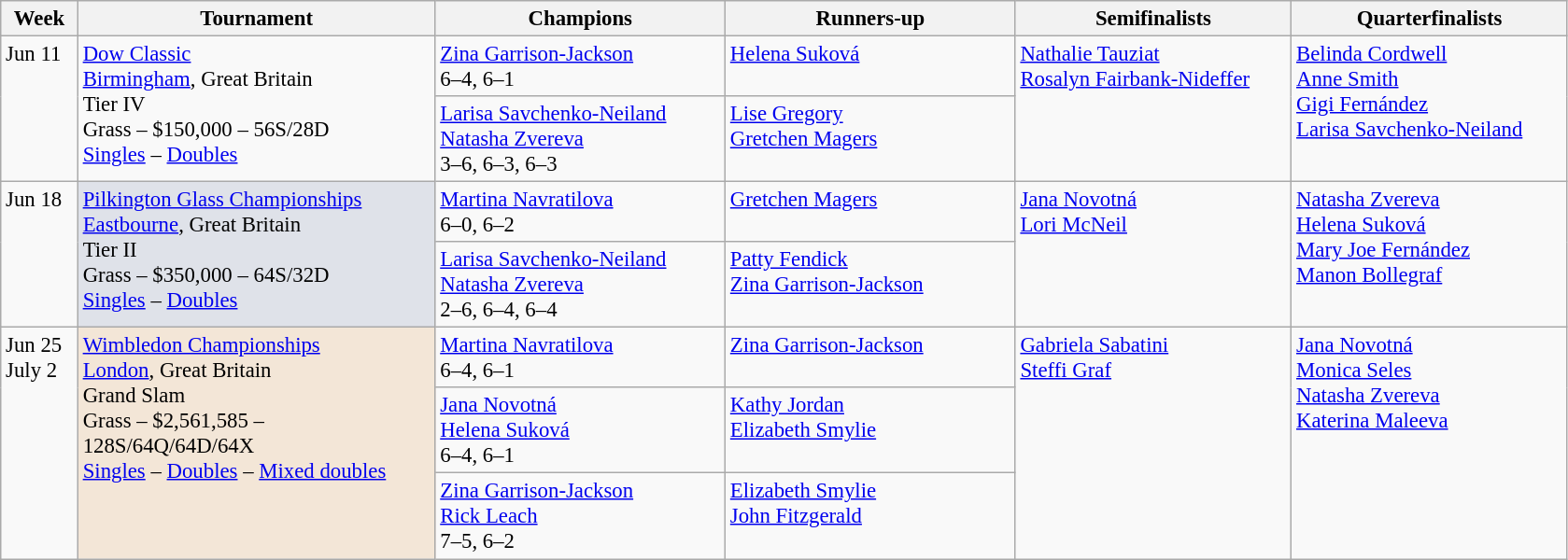<table class=wikitable style=font-size:95%>
<tr>
<th style="width:48px;">Week</th>
<th style="width:248px;">Tournament</th>
<th style="width:200px;">Champions</th>
<th style="width:200px;">Runners-up</th>
<th style="width:190px;">Semifinalists</th>
<th style="width:190px;">Quarterfinalists</th>
</tr>
<tr valign=top>
<td rowspan=2>Jun 11</td>
<td rowspan=2><a href='#'>Dow Classic</a><br><a href='#'>Birmingham</a>, Great Britain<br>Tier IV <br>Grass – $150,000 – 56S/28D<br><a href='#'>Singles</a> – <a href='#'>Doubles</a></td>
<td> <a href='#'>Zina Garrison-Jackson</a><br>6–4, 6–1</td>
<td> <a href='#'>Helena Suková</a></td>
<td rowspan=2> <a href='#'>Nathalie Tauziat</a> <br>  <a href='#'>Rosalyn Fairbank-Nideffer</a></td>
<td rowspan=2> <a href='#'>Belinda Cordwell</a> <br>  <a href='#'>Anne Smith</a> <br>  <a href='#'>Gigi Fernández</a> <br>  <a href='#'>Larisa Savchenko-Neiland</a></td>
</tr>
<tr valign=top>
<td> <a href='#'>Larisa Savchenko-Neiland</a><br> <a href='#'>Natasha Zvereva</a><br>3–6, 6–3, 6–3</td>
<td> <a href='#'>Lise Gregory</a><br> <a href='#'>Gretchen Magers</a></td>
</tr>
<tr valign=top>
<td rowspan=2>Jun 18</td>
<td rowspan=2 bgcolor=#dfe2e9><a href='#'>Pilkington Glass Championships</a><br> <a href='#'>Eastbourne</a>, Great Britain<br>Tier II <br>Grass – $350,000 – 64S/32D<br><a href='#'>Singles</a> – <a href='#'>Doubles</a></td>
<td> <a href='#'>Martina Navratilova</a><br>6–0, 6–2</td>
<td> <a href='#'>Gretchen Magers</a></td>
<td rowspan=2> <a href='#'>Jana Novotná</a> <br>  <a href='#'>Lori McNeil</a></td>
<td rowspan=2> <a href='#'>Natasha Zvereva</a> <br>  <a href='#'>Helena Suková</a> <br>  <a href='#'>Mary Joe Fernández</a> <br>  <a href='#'>Manon Bollegraf</a></td>
</tr>
<tr valign=top>
<td> <a href='#'>Larisa Savchenko-Neiland</a><br> <a href='#'>Natasha Zvereva</a><br>2–6, 6–4, 6–4</td>
<td> <a href='#'>Patty Fendick</a><br> <a href='#'>Zina Garrison-Jackson</a></td>
</tr>
<tr valign=top>
<td rowspan=3>Jun 25<br>July 2</td>
<td rowspan=3 style="background:#F3E6D7;"><a href='#'>Wimbledon Championships</a><br> <a href='#'>London</a>, Great Britain<br>Grand Slam<br>Grass – $2,561,585 – 128S/64Q/64D/64X<br><a href='#'>Singles</a> – <a href='#'>Doubles</a> – <a href='#'>Mixed doubles</a></td>
<td> <a href='#'>Martina Navratilova</a><br>6–4, 6–1</td>
<td> <a href='#'>Zina Garrison-Jackson</a></td>
<td rowspan=3> <a href='#'>Gabriela Sabatini</a> <br>  <a href='#'>Steffi Graf</a></td>
<td rowspan=3> <a href='#'>Jana Novotná</a> <br>  <a href='#'>Monica Seles</a> <br>  <a href='#'>Natasha Zvereva</a> <br>  <a href='#'>Katerina Maleeva</a></td>
</tr>
<tr valign=top>
<td> <a href='#'>Jana Novotná</a><br> <a href='#'>Helena Suková</a><br>6–4, 6–1</td>
<td> <a href='#'>Kathy Jordan</a><br> <a href='#'>Elizabeth Smylie</a></td>
</tr>
<tr valign=top>
<td> <a href='#'>Zina Garrison-Jackson</a><br> <a href='#'>Rick Leach</a><br>7–5, 6–2</td>
<td> <a href='#'>Elizabeth Smylie</a><br> <a href='#'>John Fitzgerald</a></td>
</tr>
</table>
